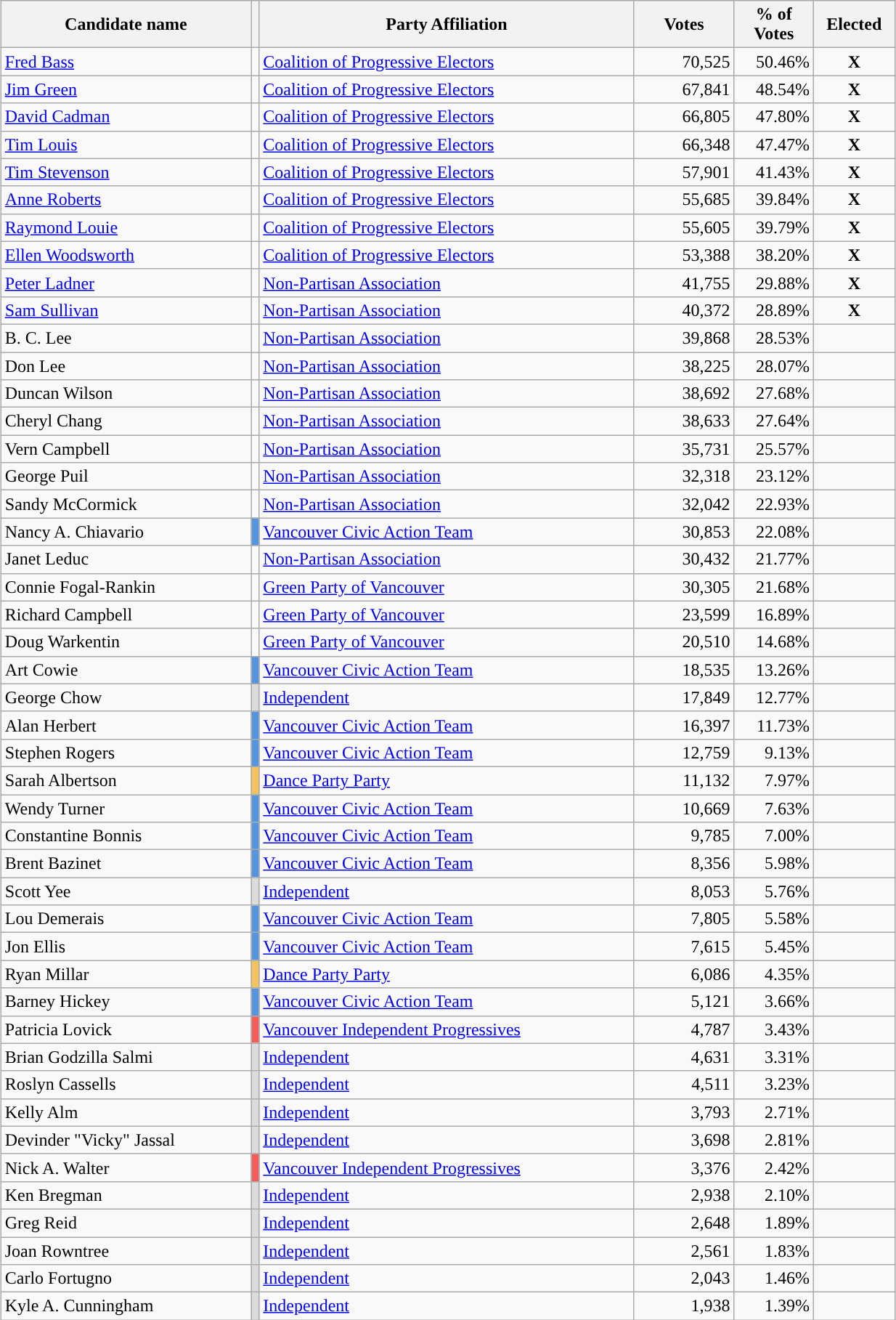<table class="wikitable sortable" style="margin:5px; width: 65%">
<tr>
<th style="width:20%;">Candidate name</th>
<th style="width:0.05%;" class="unsortable"></th>
<th style="width:30%;">Party Affiliation</th>
<th style="width:8%;">Votes</th>
<th style="width:5%;">% of Votes</th>
<th style="width:5%;">Elected</th>
</tr>
<tr>
<td data-sort-value="Bass, Fred"><a href='#'>Fred Bass</a></td>
<td style="background:"></td>
<td><a href='#'>Coalition of Progressive Electors</a></td>
<td style="text-align: right;">70,525</td>
<td style="text-align: right;">50.46%</td>
<td style="text-align: center;"><strong>X</strong></td>
</tr>
<tr>
<td data-sort-value="Green, Jim"><a href='#'>Jim Green</a></td>
<td style="background:"></td>
<td><a href='#'>Coalition of Progressive Electors</a></td>
<td style="text-align: right;">67,841</td>
<td style="text-align: right;">48.54%</td>
<td style="text-align: center;"><strong>X</strong></td>
</tr>
<tr>
<td data-sort-value="Cadman, David"><a href='#'>David Cadman</a></td>
<td style="background:"></td>
<td><a href='#'>Coalition of Progressive Electors</a></td>
<td style="text-align: right;">66,805</td>
<td style="text-align: right;">47.80%</td>
<td style="text-align: center;"><strong>X</strong></td>
</tr>
<tr>
<td data-sort-value="Louis, Tim"><a href='#'>Tim Louis</a></td>
<td style="background:"></td>
<td><a href='#'>Coalition of Progressive Electors</a></td>
<td style="text-align: right;">66,348</td>
<td style="text-align: right;">47.47%</td>
<td style="text-align: center;"><strong>X</strong></td>
</tr>
<tr>
<td data-sort-value="Stevenson, Tim"><a href='#'>Tim Stevenson</a></td>
<td style="background:"></td>
<td><a href='#'>Coalition of Progressive Electors</a></td>
<td style="text-align: right;">57,901</td>
<td style="text-align: right;">41.43%</td>
<td style="text-align: center;"><strong>X</strong></td>
</tr>
<tr>
<td data-sort-value="Roberts, Anne"><a href='#'>Anne Roberts</a></td>
<td style="background:"></td>
<td><a href='#'>Coalition of Progressive Electors</a></td>
<td style="text-align: right;">55,685</td>
<td style="text-align: right;">39.84%</td>
<td style="text-align: center;"><strong>X</strong></td>
</tr>
<tr>
<td data-sort-value="Louie, Raymond"><a href='#'>Raymond Louie</a></td>
<td style="background:"></td>
<td><a href='#'>Coalition of Progressive Electors</a></td>
<td style="text-align: right;">55,605</td>
<td style="text-align: right;">39.79%</td>
<td style="text-align: center;"><strong>X</strong></td>
</tr>
<tr>
<td data-sort-value="Woodsworth, Ellen"><a href='#'>Ellen Woodsworth</a></td>
<td style="background:"></td>
<td><a href='#'>Coalition of Progressive Electors</a></td>
<td style="text-align: right;">53,388</td>
<td style="text-align: right;">38.20%</td>
<td style="text-align: center;"><strong>X</strong></td>
</tr>
<tr>
<td data-sort-value="Ladner, Peter"><a href='#'>Peter Ladner</a></td>
<td style="background:"></td>
<td><a href='#'>Non-Partisan Association</a></td>
<td style="text-align: right;">41,755</td>
<td style="text-align: right;">29.88%</td>
<td style="text-align: center;"><strong>X</strong></td>
</tr>
<tr>
<td data-sort-value="Sullivan, Sam"><a href='#'>Sam Sullivan</a></td>
<td style="background:"></td>
<td><a href='#'>Non-Partisan Association</a></td>
<td style="text-align: right;">40,372</td>
<td style="text-align: right;">28.89%</td>
<td style="text-align: center;"><strong>X</strong></td>
</tr>
<tr>
<td data-sort-value="Lee, B. C.">B. C. Lee</td>
<td style="background:"></td>
<td><a href='#'>Non-Partisan Association</a></td>
<td style="text-align: right;">39,868</td>
<td style="text-align: right;">28.53%</td>
<td></td>
</tr>
<tr>
<td data-sort-value="Lee, Don">Don Lee</td>
<td style="background:"></td>
<td><a href='#'>Non-Partisan Association</a></td>
<td style="text-align: right;">38,225</td>
<td style="text-align: right;">28.07%</td>
<td></td>
</tr>
<tr>
<td data-sort-value="Wilson, Duncan">Duncan Wilson</td>
<td style="background:"></td>
<td><a href='#'>Non-Partisan Association</a></td>
<td style="text-align: right;">38,692</td>
<td style="text-align: right;">27.68%</td>
<td></td>
</tr>
<tr>
<td data-sort-value="Chang, Cheryl">Cheryl Chang</td>
<td style="background:"></td>
<td><a href='#'>Non-Partisan Association</a></td>
<td style="text-align: right;">38,633</td>
<td style="text-align: right;">27.64%</td>
<td></td>
</tr>
<tr>
<td data-sort-value="Campbell, Vern">Vern Campbell</td>
<td style="background:"></td>
<td><a href='#'>Non-Partisan Association</a></td>
<td style="text-align: right;">35,731</td>
<td style="text-align: right;">25.57%</td>
<td></td>
</tr>
<tr>
<td data-sort-value="Puil, George">George Puil</td>
<td style="background:"></td>
<td><a href='#'>Non-Partisan Association</a></td>
<td style="text-align: right;">32,318</td>
<td style="text-align: right;">23.12%</td>
<td></td>
</tr>
<tr>
<td data-sort-value="McCormick, Sandy">Sandy McCormick</td>
<td style="background:"></td>
<td><a href='#'>Non-Partisan Association</a></td>
<td style="text-align: right;">32,042</td>
<td style="text-align: right;">22.93%</td>
<td></td>
</tr>
<tr>
<td data-sort-value="Chiavario, Nancy A.">Nancy A. Chiavario</td>
<td style="background:#5495DD;"></td>
<td><a href='#'>Vancouver Civic Action Team</a></td>
<td style="text-align: right;">30,853</td>
<td style="text-align: right;">22.08%</td>
<td></td>
</tr>
<tr>
<td data-sort-value="Leduc, Janet">Janet Leduc</td>
<td style="background:"></td>
<td><a href='#'>Non-Partisan Association</a></td>
<td style="text-align: right;">30,432</td>
<td style="text-align: right;">21.77%</td>
<td></td>
</tr>
<tr>
<td data-sort-value="Fogal-Rankin, Connie">Connie Fogal-Rankin</td>
<td style="background:"></td>
<td><a href='#'>Green Party of Vancouver</a></td>
<td style="text-align: right;">30,305</td>
<td style="text-align: right;">21.68%</td>
<td></td>
</tr>
<tr>
<td data-sort-value="Campbell, Richard">Richard Campbell</td>
<td style="background:"></td>
<td><a href='#'>Green Party of Vancouver</a></td>
<td style="text-align: right;">23,599</td>
<td style="text-align: right;">16.89%</td>
<td></td>
</tr>
<tr>
<td data-sort-value="Warkentin, Doug">Doug Warkentin</td>
<td style="background:"></td>
<td><a href='#'>Green Party of Vancouver</a></td>
<td style="text-align: right;">20,510</td>
<td style="text-align: right;">14.68%</td>
<td></td>
</tr>
<tr>
<td data-sort-value="Cowie, Art">Art Cowie</td>
<td style="background:#5495DD;"></td>
<td><a href='#'>Vancouver Civic Action Team</a></td>
<td style="text-align: right;">18,535</td>
<td style="text-align: right;">13.26%</td>
<td></td>
</tr>
<tr>
<td data-sort-value="Chow, George">George Chow</td>
<td style="background:gainsboro;"></td>
<td><a href='#'>Independent</a></td>
<td style="text-align: right;">17,849</td>
<td style="text-align: right;">12.77%</td>
<td></td>
</tr>
<tr>
<td data-sort-value="Herbert, Alan">Alan Herbert</td>
<td style="background:#5495DD;"></td>
<td><a href='#'>Vancouver Civic Action Team</a></td>
<td style="text-align: right;">16,397</td>
<td style="text-align: right;">11.73%</td>
<td></td>
</tr>
<tr>
<td data-sort-value="Rogers, Stephen">Stephen Rogers</td>
<td style="background:#5495DD;"></td>
<td><a href='#'>Vancouver Civic Action Team</a></td>
<td style="text-align: right;">12,759</td>
<td style="text-align: right;">9.13%</td>
<td></td>
</tr>
<tr>
<td data-sort-value="Albertson, Sarah">Sarah Albertson</td>
<td style="background:#F4C460;"></td>
<td><a href='#'>Dance Party Party</a></td>
<td style="text-align: right;">11,132</td>
<td style="text-align: right;">7.97%</td>
<td></td>
</tr>
<tr>
<td data-sort-value="Turner, Wendy">Wendy Turner</td>
<td style="background:#5495DD;"></td>
<td><a href='#'>Vancouver Civic Action Team</a></td>
<td style="text-align: right;">10,669</td>
<td style="text-align: right;">7.63%</td>
<td></td>
</tr>
<tr>
<td data-sort-value="Bonnis, Constantine">Constantine Bonnis</td>
<td style="background:#5495DD;"></td>
<td><a href='#'>Vancouver Civic Action Team</a></td>
<td style="text-align: right;">9,785</td>
<td style="text-align: right;">7.00%</td>
<td></td>
</tr>
<tr>
<td data-sort-value="Bazinet, Brent">Brent Bazinet</td>
<td style="background:#5495DD;"></td>
<td><a href='#'>Vancouver Civic Action Team</a></td>
<td style="text-align: right;">8,356</td>
<td style="text-align: right;">5.98%</td>
<td></td>
</tr>
<tr>
<td data-sort-value="Yee, Scott">Scott Yee</td>
<td style="background:gainsboro;"></td>
<td><a href='#'>Independent</a></td>
<td style="text-align: right;">8,053</td>
<td style="text-align: right;">5.76%</td>
<td></td>
</tr>
<tr>
<td data-sort-value="Demerais, Lou">Lou Demerais</td>
<td style="background:#5495DD;"></td>
<td><a href='#'>Vancouver Civic Action Team</a></td>
<td style="text-align: right;">7,805</td>
<td style="text-align: right;">5.58%</td>
<td></td>
</tr>
<tr>
<td data-sort-value="Ellis, Jon">Jon Ellis</td>
<td style="background:#5495DD;"></td>
<td><a href='#'>Vancouver Civic Action Team</a></td>
<td style="text-align: right;">7,615</td>
<td style="text-align: right;">5.45%</td>
<td></td>
</tr>
<tr>
<td data-sort-value="Millar, Ryan">Ryan Millar</td>
<td style="background:#F4C460;"></td>
<td><a href='#'>Dance Party Party</a></td>
<td style="text-align: right;">6,086</td>
<td style="text-align: right;">4.35%</td>
<td></td>
</tr>
<tr>
<td data-sort-value="Hickey, Barney">Barney Hickey</td>
<td style="background:#5495DD;"></td>
<td><a href='#'>Vancouver Civic Action Team</a></td>
<td style="text-align: right;">5,121</td>
<td style="text-align: right;">3.66%</td>
<td></td>
</tr>
<tr>
<td data-sort-value="Lovick, Patricia">Patricia Lovick</td>
<td style="background:#F45D5A;"></td>
<td><a href='#'>Vancouver Independent Progressives</a></td>
<td style="text-align: right;">4,787</td>
<td style="text-align: right;">3.43%</td>
<td></td>
</tr>
<tr>
<td data-sort-value="Salmi, Brian Godzilla">Brian Godzilla Salmi</td>
<td style="background:gainsboro;"></td>
<td><a href='#'>Independent</a></td>
<td style="text-align: right;">4,631</td>
<td style="text-align: right;">3.31%</td>
<td></td>
</tr>
<tr>
<td data-sort-value="Cassells, Roslyn">Roslyn Cassells</td>
<td style="background:gainsboro;"></td>
<td><a href='#'>Independent</a></td>
<td style="text-align: right;">4,511</td>
<td style="text-align: right;">3.23%</td>
<td></td>
</tr>
<tr>
<td data-sort-value="Alm, Kelly">Kelly Alm</td>
<td style="background:gainsboro;"></td>
<td><a href='#'>Independent</a></td>
<td style="text-align: right;">3,793</td>
<td style="text-align: right;">2.71%</td>
<td></td>
</tr>
<tr>
<td data-sort-value="Jassal, Devinder "Vicky"">Devinder "Vicky" Jassal</td>
<td style="background:gainsboro;"></td>
<td><a href='#'>Independent</a></td>
<td style="text-align: right;">3,698</td>
<td style="text-align: right;">2.81%</td>
<td></td>
</tr>
<tr>
<td data-sort-value="Walter, Nick A.">Nick A. Walter</td>
<td style="background:#F45D5A;"></td>
<td><a href='#'>Vancouver Independent Progressives</a></td>
<td style="text-align: right;">3,376</td>
<td style="text-align: right;">2.42%</td>
<td></td>
</tr>
<tr>
<td data-sort-value="Bregman, Ken">Ken Bregman</td>
<td style="background:gainsboro;"></td>
<td><a href='#'>Independent</a></td>
<td style="text-align: right;">2,938</td>
<td style="text-align: right;">2.10%</td>
<td></td>
</tr>
<tr>
<td data-sort-value="Reid, Greg">Greg Reid</td>
<td style="background:gainsboro;"></td>
<td><a href='#'>Independent</a></td>
<td style="text-align: right;">2,648</td>
<td style="text-align: right;">1.89%</td>
<td></td>
</tr>
<tr>
<td data-sort-value="Rowntree, Joan">Joan Rowntree</td>
<td style="background:gainsboro;"></td>
<td><a href='#'>Independent</a></td>
<td style="text-align: right;">2,561</td>
<td style="text-align: right;">1.83%</td>
<td></td>
</tr>
<tr>
<td data-sort-value="Fortugno, Carlo">Carlo Fortugno</td>
<td style="background:gainsboro;"></td>
<td><a href='#'>Independent</a></td>
<td style="text-align: right;">2,043</td>
<td style="text-align: right;">1.46%</td>
<td></td>
</tr>
<tr>
<td data-sort-value="Cunningham, Kyle A.">Kyle A. Cunningham</td>
<td style="background:gainsboro;"></td>
<td><a href='#'>Independent</a></td>
<td style="text-align: right;">1,938</td>
<td style="text-align: right;">1.39%</td>
<td></td>
</tr>
</table>
